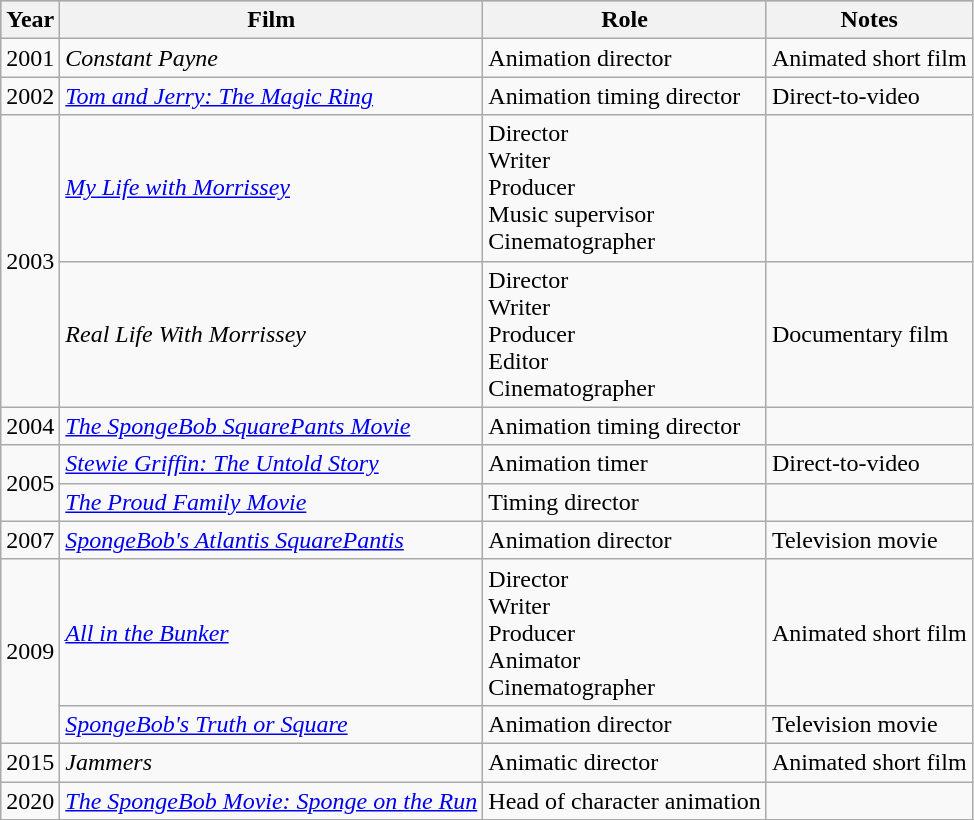<table class="wikitable">
<tr style="background:#b0c4de; text-align:center;">
<th>Year</th>
<th>Film</th>
<th>Role</th>
<th>Notes</th>
</tr>
<tr>
<td rowspan="1">2001</td>
<td><em>Constant Payne</em></td>
<td>Animation director</td>
<td>Animated short film</td>
</tr>
<tr>
<td rowspan="1">2002</td>
<td><em><a href='#'>Tom and Jerry: The Magic Ring</a></em></td>
<td>Animation timing director</td>
<td>Direct-to-video</td>
</tr>
<tr>
<td rowspan="2">2003</td>
<td><em><a href='#'>My Life with Morrissey</a></em></td>
<td>Director<br>Writer<br>Producer<br> Music supervisor<br>Cinematographer</td>
<td></td>
</tr>
<tr>
<td><em>Real Life With Morrissey</em></td>
<td>Director<br>Writer<br>Producer<br>Editor<br>Cinematographer</td>
<td>Documentary film</td>
</tr>
<tr>
<td>2004</td>
<td><em><a href='#'>The SpongeBob SquarePants Movie</a></em></td>
<td>Animation timing director</td>
<td></td>
</tr>
<tr>
<td rowspan="2">2005</td>
<td><em><a href='#'>Stewie Griffin: The Untold Story</a></em></td>
<td>Animation timer</td>
<td>Direct-to-video</td>
</tr>
<tr>
<td><em><a href='#'>The Proud Family Movie</a></em></td>
<td>Timing director</td>
<td></td>
</tr>
<tr>
<td>2007</td>
<td><em><a href='#'>SpongeBob's Atlantis SquarePantis</a></em></td>
<td>Animation director</td>
<td>Television movie</td>
</tr>
<tr>
<td rowspan=2>2009</td>
<td><em><a href='#'>All in the Bunker</a></em></td>
<td>Director<br>Writer<br>Producer<br>Animator<br>Cinematographer</td>
<td>Animated short film</td>
</tr>
<tr>
<td><em><a href='#'>SpongeBob's Truth or Square</a></em></td>
<td>Animation director</td>
<td>Television movie</td>
</tr>
<tr>
<td>2015</td>
<td><em>Jammers</em></td>
<td>Animatic director</td>
<td>Animated short film</td>
</tr>
<tr>
<td>2020</td>
<td><em><a href='#'>The SpongeBob Movie: Sponge on the Run</a></em></td>
<td>Head of character animation</td>
<td></td>
</tr>
<tr>
</tr>
</table>
